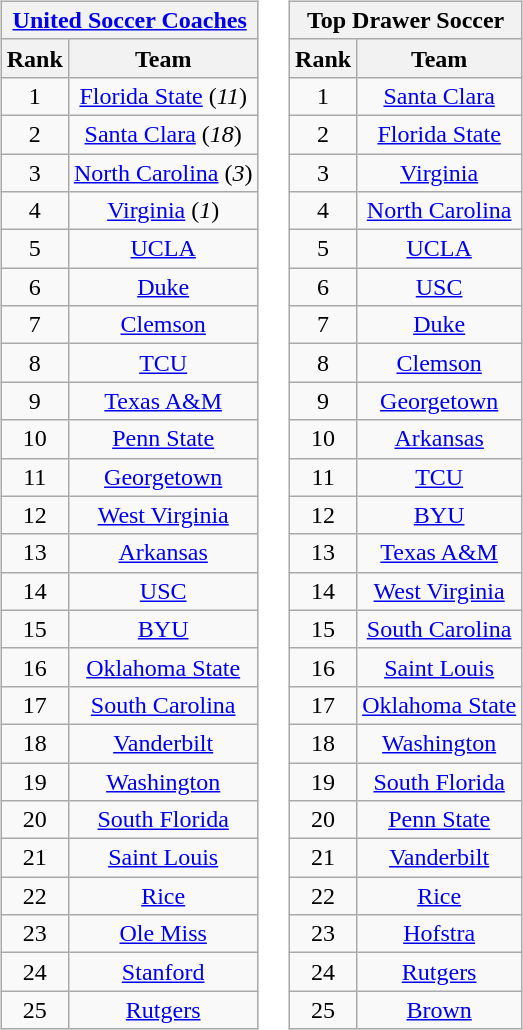<table>
<tr style="vertical-align:top;">
<td><br><table class="wikitable" style="text-align:center;">
<tr>
<th colspan=2><strong><a href='#'>United Soccer Coaches</a></strong></th>
</tr>
<tr>
<th>Rank</th>
<th>Team</th>
</tr>
<tr>
<td>1</td>
<td><a href='#'>Florida State</a> (<em>11</em>)</td>
</tr>
<tr>
<td>2</td>
<td><a href='#'>Santa Clara</a> (<em>18</em>)</td>
</tr>
<tr>
<td>3</td>
<td><a href='#'>North Carolina</a> (<em>3</em>)</td>
</tr>
<tr>
<td>4</td>
<td><a href='#'>Virginia</a> (<em>1</em>)</td>
</tr>
<tr>
<td>5</td>
<td><a href='#'>UCLA</a></td>
</tr>
<tr>
<td>6</td>
<td><a href='#'>Duke</a></td>
</tr>
<tr>
<td>7</td>
<td><a href='#'>Clemson</a></td>
</tr>
<tr>
<td>8</td>
<td><a href='#'>TCU</a></td>
</tr>
<tr>
<td>9</td>
<td><a href='#'>Texas A&M</a></td>
</tr>
<tr>
<td>10</td>
<td><a href='#'>Penn State</a></td>
</tr>
<tr>
<td>11</td>
<td><a href='#'>Georgetown</a></td>
</tr>
<tr>
<td>12</td>
<td><a href='#'>West Virginia</a></td>
</tr>
<tr>
<td>13</td>
<td><a href='#'>Arkansas</a></td>
</tr>
<tr>
<td>14</td>
<td><a href='#'>USC</a></td>
</tr>
<tr>
<td>15</td>
<td><a href='#'>BYU</a></td>
</tr>
<tr>
<td>16</td>
<td><a href='#'>Oklahoma State</a></td>
</tr>
<tr>
<td>17</td>
<td><a href='#'>South Carolina</a></td>
</tr>
<tr>
<td>18</td>
<td><a href='#'>Vanderbilt</a></td>
</tr>
<tr>
<td>19</td>
<td><a href='#'>Washington</a></td>
</tr>
<tr>
<td>20</td>
<td><a href='#'>South Florida</a></td>
</tr>
<tr>
<td>21</td>
<td><a href='#'>Saint Louis</a></td>
</tr>
<tr>
<td>22</td>
<td><a href='#'>Rice</a></td>
</tr>
<tr>
<td>23</td>
<td><a href='#'>Ole Miss</a></td>
</tr>
<tr>
<td>24</td>
<td><a href='#'>Stanford</a></td>
</tr>
<tr>
<td>25</td>
<td><a href='#'>Rutgers</a></td>
</tr>
</table>
</td>
<td><br><table class="wikitable" style="text-align:center;">
<tr>
<th colspan=2><strong>Top Drawer Soccer</strong></th>
</tr>
<tr>
<th>Rank</th>
<th>Team</th>
</tr>
<tr>
<td>1</td>
<td><a href='#'>Santa Clara</a></td>
</tr>
<tr>
<td>2</td>
<td><a href='#'>Florida State</a></td>
</tr>
<tr>
<td>3</td>
<td><a href='#'>Virginia</a></td>
</tr>
<tr>
<td>4</td>
<td><a href='#'>North Carolina</a></td>
</tr>
<tr>
<td>5</td>
<td><a href='#'>UCLA</a></td>
</tr>
<tr>
<td>6</td>
<td><a href='#'>USC</a></td>
</tr>
<tr>
<td>7</td>
<td><a href='#'>Duke</a></td>
</tr>
<tr>
<td>8</td>
<td><a href='#'>Clemson</a></td>
</tr>
<tr>
<td>9</td>
<td><a href='#'>Georgetown</a></td>
</tr>
<tr>
<td>10</td>
<td><a href='#'>Arkansas</a></td>
</tr>
<tr>
<td>11</td>
<td><a href='#'>TCU</a></td>
</tr>
<tr>
<td>12</td>
<td><a href='#'>BYU</a></td>
</tr>
<tr>
<td>13</td>
<td><a href='#'>Texas A&M</a></td>
</tr>
<tr>
<td>14</td>
<td><a href='#'>West Virginia</a></td>
</tr>
<tr>
<td>15</td>
<td><a href='#'>South Carolina</a></td>
</tr>
<tr>
<td>16</td>
<td><a href='#'>Saint Louis</a></td>
</tr>
<tr>
<td>17</td>
<td><a href='#'>Oklahoma State</a></td>
</tr>
<tr>
<td>18</td>
<td><a href='#'>Washington</a></td>
</tr>
<tr>
<td>19</td>
<td><a href='#'>South Florida</a></td>
</tr>
<tr>
<td>20</td>
<td><a href='#'>Penn State</a></td>
</tr>
<tr>
<td>21</td>
<td><a href='#'>Vanderbilt</a></td>
</tr>
<tr>
<td>22</td>
<td><a href='#'>Rice</a></td>
</tr>
<tr>
<td>23</td>
<td><a href='#'>Hofstra</a></td>
</tr>
<tr>
<td>24</td>
<td><a href='#'>Rutgers</a></td>
</tr>
<tr>
<td>25</td>
<td><a href='#'>Brown</a></td>
</tr>
</table>
</td>
</tr>
</table>
